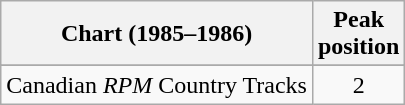<table class="wikitable sortable">
<tr>
<th align="left">Chart (1985–1986)</th>
<th align="center">Peak<br>position</th>
</tr>
<tr>
</tr>
<tr>
<td align="left">Canadian <em>RPM</em> Country Tracks</td>
<td align="center">2</td>
</tr>
</table>
